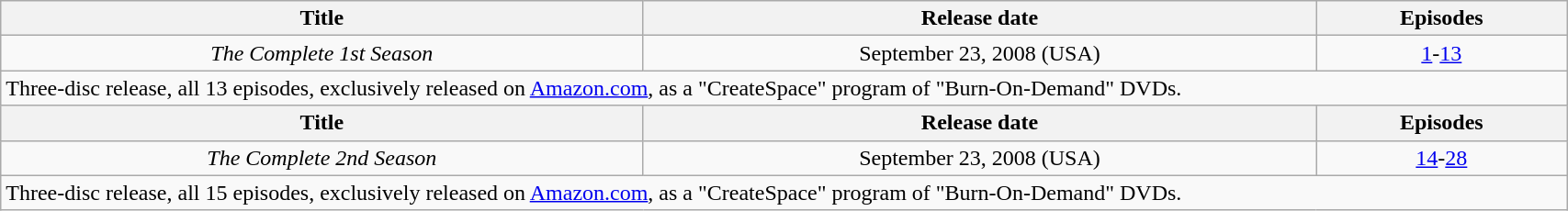<table class="wikitable" style="width:90%;">
<tr>
<th>Title</th>
<th>Release date</th>
<th>Episodes</th>
</tr>
<tr colspan="3" style="text-align:center;">
<td><em>The Complete 1st Season</em></td>
<td>September 23, 2008 (USA)</td>
<td><a href='#'>1</a>-<a href='#'>13</a></td>
</tr>
<tr>
<td colspan="3">Three-disc release, all 13 episodes, exclusively released on <a href='#'>Amazon.com</a>, as a "CreateSpace" program of "Burn-On-Demand" DVDs.</td>
</tr>
<tr>
<th>Title</th>
<th>Release date</th>
<th>Episodes</th>
</tr>
<tr colspan="3" style="text-align:center;">
<td><em>The Complete 2nd Season</em></td>
<td>September 23, 2008 (USA)</td>
<td><a href='#'>14</a>-<a href='#'>28</a></td>
</tr>
<tr>
<td colspan="3">Three-disc release, all 15 episodes, exclusively released on <a href='#'>Amazon.com</a>, as a "CreateSpace" program of "Burn-On-Demand" DVDs.</td>
</tr>
</table>
